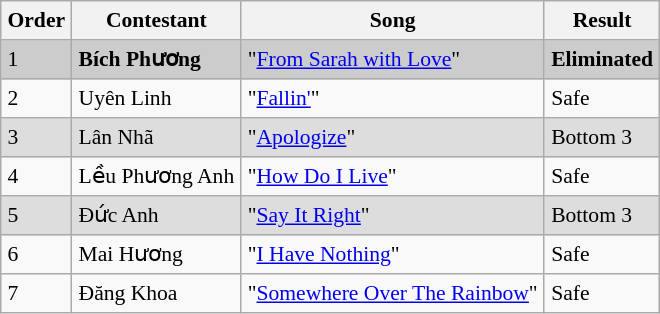<table border="8" cellpadding="4" cellspacing="0" style="margin:  1em 1em 1em 0; background: #f9f9f9; border: 1px #aaa  solid; border-collapse: collapse; font-size: 90%;">
<tr bgcolor="#f2f2f2">
<th>Order</th>
<th>Contestant</th>
<th>Song</th>
<th>Result</th>
</tr>
<tr bgcolor="#CCCCCC">
<td>1</td>
<td><strong>Bích Phương</strong></td>
<td>"<a href='#'>From Sarah with Love</a>"</td>
<td><strong>Eliminated</strong></td>
</tr>
<tr>
<td>2</td>
<td>Uyên Linh</td>
<td>"<a href='#'>Fallin'</a>"</td>
<td>Safe</td>
</tr>
<tr bgcolor="DDDDDD">
<td>3</td>
<td>Lân Nhã</td>
<td>"<a href='#'>Apologize</a>"</td>
<td>Bottom 3</td>
</tr>
<tr>
<td>4</td>
<td>Lều Phương Anh</td>
<td>"<a href='#'>How Do I Live</a>"</td>
<td>Safe</td>
</tr>
<tr bgcolor="DDDDDD">
<td>5</td>
<td>Đức Anh</td>
<td>"<a href='#'>Say It Right</a>"</td>
<td>Bottom 3</td>
</tr>
<tr>
<td>6</td>
<td>Mai Hương</td>
<td>"<a href='#'>I Have Nothing</a>"</td>
<td>Safe</td>
</tr>
<tr>
<td>7</td>
<td>Đăng Khoa</td>
<td>"<a href='#'>Somewhere Over The Rainbow</a>"</td>
<td>Safe</td>
</tr>
</table>
